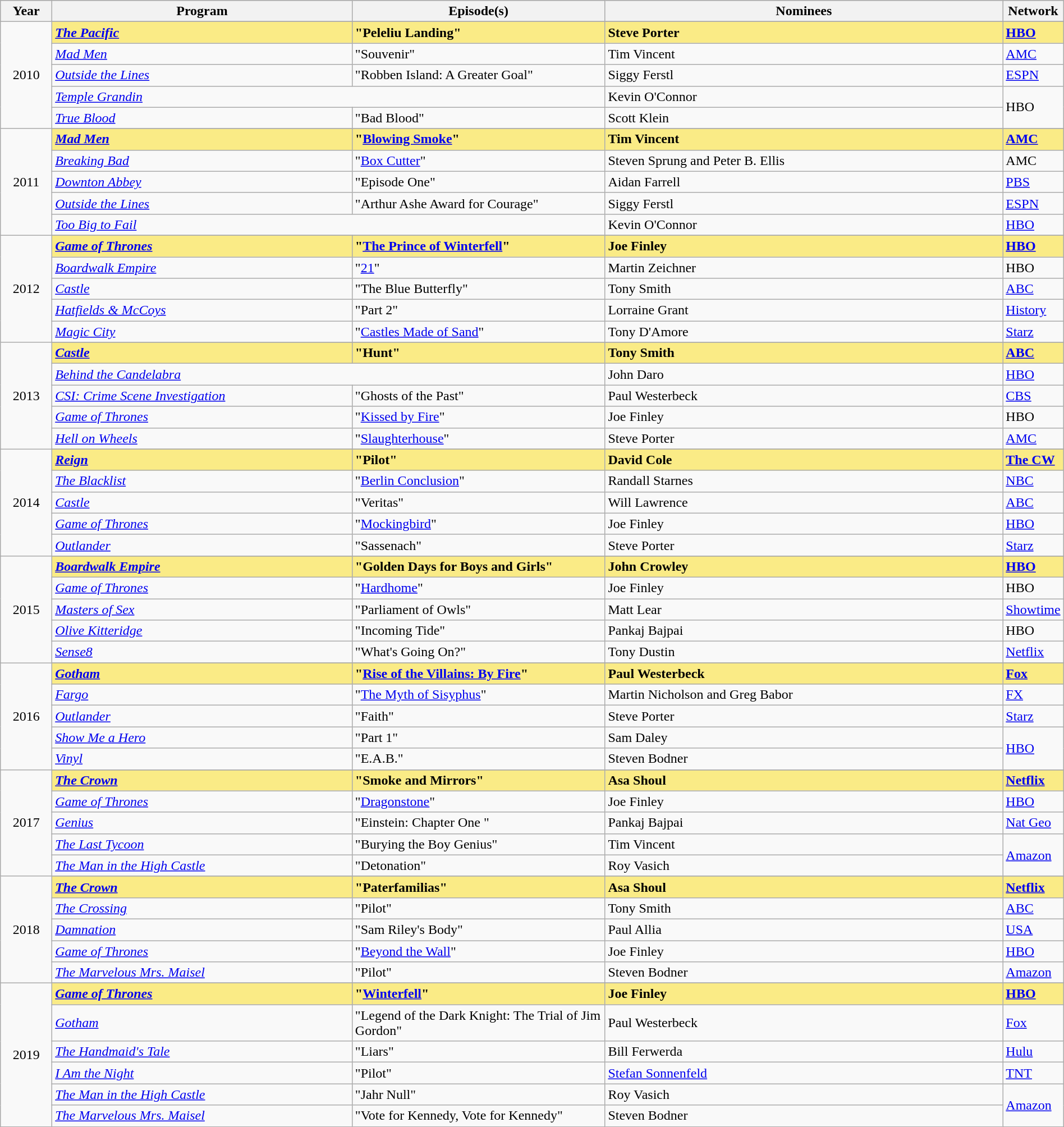<table class="wikitable" style="width:100%">
<tr bgcolor="#bebebe">
<th width="5%">Year</th>
<th width="30%">Program</th>
<th width="25%">Episode(s)</th>
<th width="40%">Nominees</th>
<th width="5%">Network</th>
</tr>
<tr>
<td rowspan=6 style="text-align:center">2010<br></td>
</tr>
<tr style="background:#FAEB86">
<td><strong><em><a href='#'>The Pacific</a></em></strong></td>
<td><strong>"Peleliu Landing"</strong></td>
<td><strong>Steve Porter</strong></td>
<td><strong><a href='#'>HBO</a></strong></td>
</tr>
<tr>
<td><em><a href='#'>Mad Men</a></em></td>
<td>"Souvenir"</td>
<td>Tim Vincent</td>
<td><a href='#'>AMC</a></td>
</tr>
<tr>
<td><em><a href='#'>Outside the Lines</a></em></td>
<td>"Robben Island: A Greater Goal"</td>
<td>Siggy Ferstl</td>
<td><a href='#'>ESPN</a></td>
</tr>
<tr>
<td colspan="2"><em><a href='#'>Temple Grandin</a></em></td>
<td>Kevin O'Connor</td>
<td rowspan="2">HBO</td>
</tr>
<tr>
<td><em><a href='#'>True Blood</a></em></td>
<td>"Bad Blood"</td>
<td>Scott Klein</td>
</tr>
<tr>
<td rowspan=6 style="text-align:center">2011<br></td>
</tr>
<tr style="background:#FAEB86">
<td><strong><em><a href='#'>Mad Men</a></em></strong></td>
<td><strong>"<a href='#'>Blowing Smoke</a>"</strong></td>
<td><strong>Tim Vincent</strong></td>
<td><strong><a href='#'>AMC</a></strong></td>
</tr>
<tr>
<td><em><a href='#'>Breaking Bad</a></em></td>
<td>"<a href='#'>Box Cutter</a>"</td>
<td>Steven Sprung and Peter B. Ellis</td>
<td>AMC</td>
</tr>
<tr>
<td><em><a href='#'>Downton Abbey</a></em></td>
<td>"Episode One"</td>
<td>Aidan Farrell</td>
<td><a href='#'>PBS</a></td>
</tr>
<tr>
<td><em><a href='#'>Outside the Lines</a></em></td>
<td>"Arthur Ashe Award for Courage"</td>
<td>Siggy Ferstl</td>
<td><a href='#'>ESPN</a></td>
</tr>
<tr>
<td colspan="2"><em><a href='#'>Too Big to Fail</a></em></td>
<td>Kevin O'Connor</td>
<td><a href='#'>HBO</a></td>
</tr>
<tr>
<td rowspan=6 style="text-align:center">2012<br></td>
</tr>
<tr style="background:#FAEB86">
<td><strong><em><a href='#'>Game of Thrones</a></em></strong></td>
<td><strong>"<a href='#'>The Prince of Winterfell</a>"</strong></td>
<td><strong>Joe Finley</strong></td>
<td><strong><a href='#'>HBO</a></strong></td>
</tr>
<tr>
<td><em><a href='#'>Boardwalk Empire</a></em></td>
<td>"<a href='#'>21</a>"</td>
<td>Martin Zeichner</td>
<td>HBO</td>
</tr>
<tr>
<td><em><a href='#'>Castle</a></em></td>
<td>"The Blue Butterfly"</td>
<td>Tony Smith</td>
<td><a href='#'>ABC</a></td>
</tr>
<tr>
<td><em><a href='#'>Hatfields & McCoys</a></em></td>
<td>"Part 2"</td>
<td>Lorraine Grant</td>
<td><a href='#'>History</a></td>
</tr>
<tr>
<td><em><a href='#'>Magic City</a></em></td>
<td>"<a href='#'>Castles Made of Sand</a>"</td>
<td>Tony D'Amore</td>
<td><a href='#'>Starz</a></td>
</tr>
<tr>
<td rowspan=6 style="text-align:center">2013<br></td>
</tr>
<tr style="background:#FAEB86">
<td><strong><em><a href='#'>Castle</a></em></strong></td>
<td><strong>"Hunt"</strong></td>
<td><strong>Tony Smith</strong></td>
<td><strong><a href='#'>ABC</a></strong></td>
</tr>
<tr>
<td colspan="2"><em><a href='#'>Behind the Candelabra</a></em></td>
<td>John Daro</td>
<td><a href='#'>HBO</a></td>
</tr>
<tr>
<td><em><a href='#'>CSI: Crime Scene Investigation</a></em></td>
<td>"Ghosts of the Past"</td>
<td>Paul Westerbeck</td>
<td><a href='#'>CBS</a></td>
</tr>
<tr>
<td><em><a href='#'>Game of Thrones</a></em></td>
<td>"<a href='#'>Kissed by Fire</a>"</td>
<td>Joe Finley</td>
<td>HBO</td>
</tr>
<tr>
<td><em><a href='#'>Hell on Wheels</a></em></td>
<td>"<a href='#'>Slaughterhouse</a>"</td>
<td>Steve Porter</td>
<td><a href='#'>AMC</a></td>
</tr>
<tr>
<td rowspan=6 style="text-align:center">2014<br></td>
</tr>
<tr style="background:#FAEB86">
<td><strong><em><a href='#'>Reign</a></em></strong></td>
<td><strong>"Pilot"</strong></td>
<td><strong>David Cole</strong></td>
<td><strong><a href='#'>The CW</a></strong></td>
</tr>
<tr>
<td><em><a href='#'>The Blacklist</a></em></td>
<td>"<a href='#'>Berlin Conclusion</a>"</td>
<td>Randall Starnes</td>
<td><a href='#'>NBC</a></td>
</tr>
<tr>
<td><em><a href='#'>Castle</a></em></td>
<td>"Veritas"</td>
<td>Will Lawrence</td>
<td><a href='#'>ABC</a></td>
</tr>
<tr>
<td><em><a href='#'>Game of Thrones</a></em></td>
<td>"<a href='#'>Mockingbird</a>"</td>
<td>Joe Finley</td>
<td><a href='#'>HBO</a></td>
</tr>
<tr>
<td><em><a href='#'>Outlander</a></em></td>
<td>"Sassenach"</td>
<td>Steve Porter</td>
<td><a href='#'>Starz</a></td>
</tr>
<tr>
<td rowspan=6 style="text-align:center">2015<br></td>
</tr>
<tr style="background:#FAEB86">
<td><strong><em><a href='#'>Boardwalk Empire</a></em></strong></td>
<td><strong>"Golden Days for Boys and Girls"</strong></td>
<td><strong>John Crowley</strong></td>
<td><strong><a href='#'>HBO</a></strong></td>
</tr>
<tr>
<td><em><a href='#'>Game of Thrones</a></em></td>
<td>"<a href='#'>Hardhome</a>"</td>
<td>Joe Finley</td>
<td>HBO</td>
</tr>
<tr>
<td><em><a href='#'>Masters of Sex</a></em></td>
<td>"Parliament of Owls"</td>
<td>Matt Lear</td>
<td><a href='#'>Showtime</a></td>
</tr>
<tr>
<td><em><a href='#'>Olive Kitteridge</a></em></td>
<td>"Incoming Tide"</td>
<td>Pankaj Bajpai</td>
<td>HBO</td>
</tr>
<tr>
<td><em><a href='#'>Sense8</a></em></td>
<td>"What's Going On?"</td>
<td>Tony Dustin</td>
<td><a href='#'>Netflix</a></td>
</tr>
<tr>
<td rowspan=6 style="text-align:center">2016<br></td>
</tr>
<tr style="background:#FAEB86">
<td><strong><em><a href='#'>Gotham</a></em></strong></td>
<td><strong>"<a href='#'>Rise of the Villains: By Fire</a>"</strong></td>
<td><strong>Paul Westerbeck</strong></td>
<td><strong><a href='#'>Fox</a></strong></td>
</tr>
<tr>
<td><em><a href='#'>Fargo</a></em></td>
<td>"<a href='#'>The Myth of Sisyphus</a>"</td>
<td>Martin Nicholson and Greg Babor</td>
<td><a href='#'>FX</a></td>
</tr>
<tr>
<td><em><a href='#'>Outlander</a></em></td>
<td>"Faith"</td>
<td>Steve Porter</td>
<td><a href='#'>Starz</a></td>
</tr>
<tr>
<td><em><a href='#'>Show Me a Hero</a></em></td>
<td>"Part 1"</td>
<td>Sam Daley</td>
<td rowspan="2"><a href='#'>HBO</a></td>
</tr>
<tr>
<td><em><a href='#'>Vinyl</a></em></td>
<td>"E.A.B."</td>
<td>Steven Bodner</td>
</tr>
<tr>
<td rowspan=6 style="text-align:center">2017<br></td>
</tr>
<tr style="background:#FAEB86">
<td><strong><em><a href='#'>The Crown</a></em></strong></td>
<td><strong>"Smoke and Mirrors"</strong></td>
<td><strong>Asa Shoul</strong></td>
<td><strong><a href='#'>Netflix</a></strong></td>
</tr>
<tr>
<td><em><a href='#'>Game of Thrones</a></em></td>
<td>"<a href='#'>Dragonstone</a>"</td>
<td>Joe Finley</td>
<td><a href='#'>HBO</a></td>
</tr>
<tr>
<td><em><a href='#'>Genius</a></em></td>
<td>"Einstein: Chapter One "</td>
<td>Pankaj Bajpai</td>
<td><a href='#'>Nat Geo</a></td>
</tr>
<tr>
<td><em><a href='#'>The Last Tycoon</a></em></td>
<td>"Burying the Boy Genius"</td>
<td>Tim Vincent</td>
<td rowspan="2"><a href='#'>Amazon</a></td>
</tr>
<tr>
<td><em><a href='#'>The Man in the High Castle</a></em></td>
<td>"Detonation"</td>
<td>Roy Vasich</td>
</tr>
<tr>
<td rowspan=6 style="text-align:center">2018<br></td>
</tr>
<tr style="background:#FAEB86">
<td><strong><em><a href='#'>The Crown</a></em></strong></td>
<td><strong>"Paterfamilias"</strong></td>
<td><strong>Asa Shoul</strong></td>
<td><strong><a href='#'>Netflix</a></strong></td>
</tr>
<tr>
<td><em><a href='#'>The Crossing</a></em></td>
<td>"Pilot"</td>
<td>Tony Smith</td>
<td><a href='#'>ABC</a></td>
</tr>
<tr>
<td><em><a href='#'>Damnation</a></em></td>
<td>"Sam Riley's Body"</td>
<td>Paul Allia</td>
<td><a href='#'>USA</a></td>
</tr>
<tr>
<td><em><a href='#'>Game of Thrones</a></em></td>
<td>"<a href='#'>Beyond the Wall</a>"</td>
<td>Joe Finley</td>
<td><a href='#'>HBO</a></td>
</tr>
<tr>
<td><em><a href='#'>The Marvelous Mrs. Maisel</a></em></td>
<td>"Pilot"</td>
<td>Steven Bodner</td>
<td><a href='#'>Amazon</a></td>
</tr>
<tr>
<td rowspan=7 style="text-align:center">2019<br></td>
</tr>
<tr style="background:#FAEB86">
<td><strong><em><a href='#'>Game of Thrones</a></em></strong></td>
<td><strong>"<a href='#'>Winterfell</a>"</strong></td>
<td><strong>Joe Finley</strong></td>
<td><strong><a href='#'>HBO</a></strong></td>
</tr>
<tr>
<td><em><a href='#'>Gotham</a></em></td>
<td>"Legend of the Dark Knight: The Trial of Jim Gordon"</td>
<td>Paul Westerbeck</td>
<td><a href='#'>Fox</a></td>
</tr>
<tr>
<td><em><a href='#'>The Handmaid's Tale</a></em></td>
<td>"Liars"</td>
<td>Bill Ferwerda</td>
<td><a href='#'>Hulu</a></td>
</tr>
<tr>
<td><em><a href='#'>I Am the Night</a></em></td>
<td>"Pilot"</td>
<td><a href='#'>Stefan Sonnenfeld</a></td>
<td><a href='#'>TNT</a></td>
</tr>
<tr>
<td><em><a href='#'>The Man in the High Castle</a></em></td>
<td>"Jahr Null"</td>
<td>Roy Vasich</td>
<td rowspan="2"><a href='#'>Amazon</a></td>
</tr>
<tr>
<td><em><a href='#'>The Marvelous Mrs. Maisel</a></em></td>
<td>"Vote for Kennedy, Vote for Kennedy"</td>
<td>Steven Bodner</td>
</tr>
</table>
